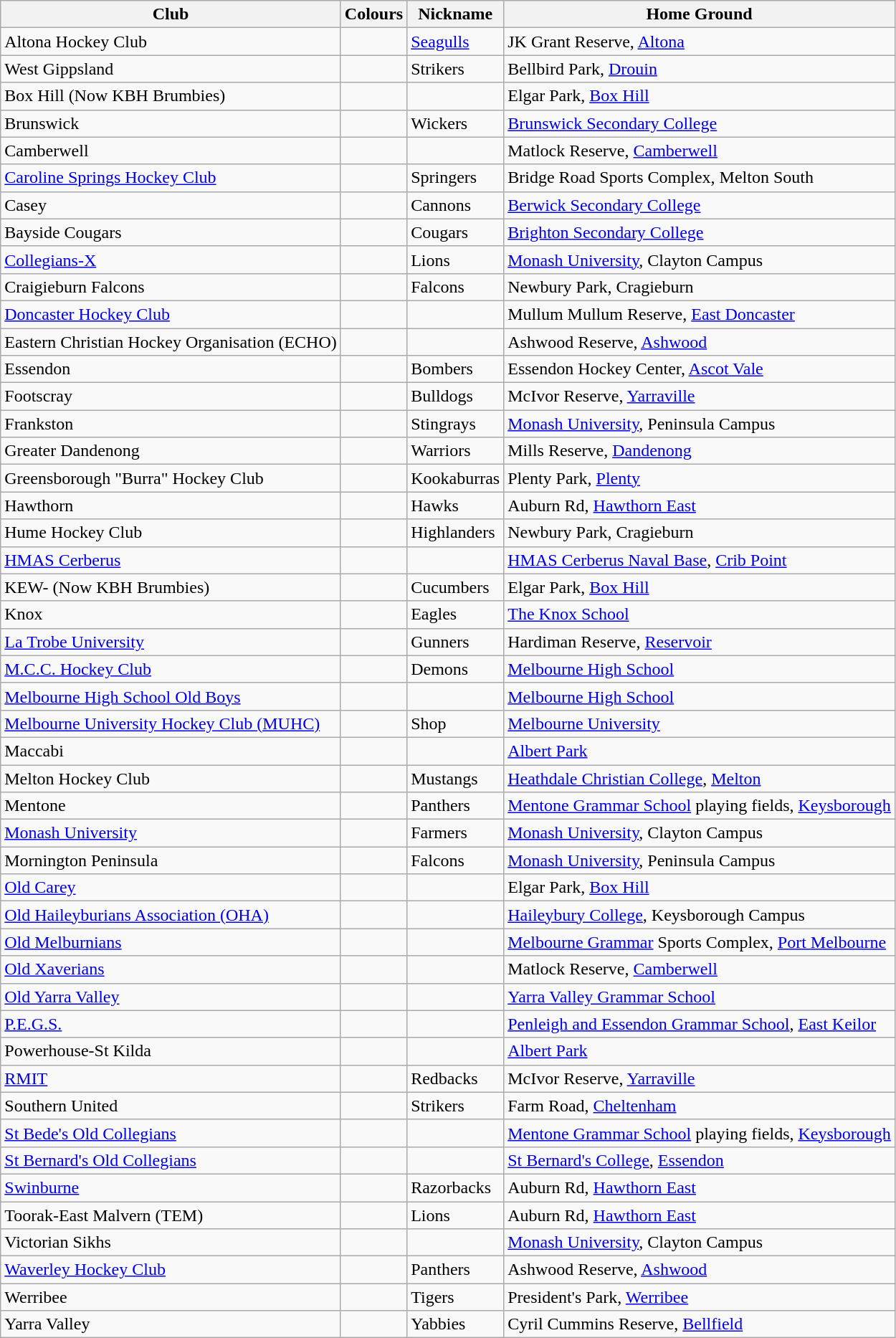<table class="wikitable" border="1">
<tr>
<th>Club</th>
<th>Colours</th>
<th>Nickname</th>
<th>Home Ground</th>
</tr>
<tr>
<td>Altona Hockey Club</td>
<td></td>
<td><a href='#'>Seagulls</a></td>
<td>JK Grant Reserve, <a href='#'>Altona</a></td>
</tr>
<tr>
<td>West Gippsland</td>
<td></td>
<td>Strikers</td>
<td>Bellbird Park, <a href='#'>Drouin</a></td>
</tr>
<tr>
<td>Box Hill (Now KBH Brumbies)</td>
<td></td>
<td></td>
<td>Elgar Park, <a href='#'>Box Hill</a></td>
</tr>
<tr>
<td>Brunswick</td>
<td></td>
<td>Wickers</td>
<td><a href='#'>Brunswick Secondary College</a></td>
</tr>
<tr>
<td>Camberwell</td>
<td></td>
<td></td>
<td>Matlock Reserve, <a href='#'>Camberwell</a></td>
</tr>
<tr>
<td><a href='#'>Caroline Springs Hockey Club</a></td>
<td></td>
<td>Springers</td>
<td>Bridge Road Sports Complex, Melton South</td>
</tr>
<tr>
<td>Casey</td>
<td></td>
<td>Cannons</td>
<td><a href='#'>Berwick Secondary College</a></td>
</tr>
<tr>
<td>Bayside Cougars</td>
<td></td>
<td>Cougars</td>
<td><a href='#'>Brighton Secondary College</a></td>
</tr>
<tr>
<td><a href='#'>Collegians-X</a></td>
<td></td>
<td>Lions</td>
<td><a href='#'>Monash University</a>, Clayton Campus</td>
</tr>
<tr>
<td>Craigieburn Falcons</td>
<td></td>
<td>Falcons</td>
<td>Newbury Park, Cragieburn</td>
</tr>
<tr>
<td><a href='#'>Doncaster Hockey Club</a></td>
<td></td>
<td></td>
<td>Mullum Mullum Reserve, <a href='#'>East Doncaster</a></td>
</tr>
<tr>
<td>Eastern Christian Hockey Organisation (ECHO)</td>
<td></td>
<td></td>
<td>Ashwood Reserve, <a href='#'>Ashwood</a></td>
</tr>
<tr>
<td>Essendon</td>
<td></td>
<td>Bombers</td>
<td>Essendon Hockey Center, <a href='#'>Ascot Vale</a></td>
</tr>
<tr>
<td>Footscray</td>
<td></td>
<td>Bulldogs</td>
<td>McIvor Reserve, <a href='#'>Yarraville</a></td>
</tr>
<tr>
<td>Frankston</td>
<td></td>
<td>Stingrays</td>
<td><a href='#'>Monash University</a>, Peninsula Campus</td>
</tr>
<tr>
<td>Greater Dandenong</td>
<td></td>
<td>Warriors</td>
<td>Mills Reserve, <a href='#'>Dandenong</a></td>
</tr>
<tr>
<td>Greensborough "Burra" Hockey Club</td>
<td></td>
<td>Kookaburras</td>
<td>Plenty Park, <a href='#'>Plenty</a></td>
</tr>
<tr>
<td>Hawthorn</td>
<td></td>
<td>Hawks</td>
<td>Auburn Rd, <a href='#'>Hawthorn East</a></td>
</tr>
<tr>
<td>Hume Hockey Club</td>
<td></td>
<td>Highlanders</td>
<td>Newbury Park, Cragieburn</td>
</tr>
<tr>
<td><a href='#'>HMAS Cerberus</a></td>
<td></td>
<td></td>
<td><a href='#'>HMAS Cerberus Naval Base</a>, <a href='#'>Crib Point</a></td>
</tr>
<tr>
<td>KEW- (Now KBH Brumbies)</td>
<td></td>
<td>Cucumbers</td>
<td>Elgar Park, <a href='#'>Box Hill</a></td>
</tr>
<tr>
<td>Knox</td>
<td></td>
<td>Eagles</td>
<td><a href='#'>The Knox School</a></td>
</tr>
<tr>
<td><a href='#'>La Trobe University</a></td>
<td></td>
<td>Gunners</td>
<td>Hardiman Reserve, <a href='#'>Reservoir</a></td>
</tr>
<tr>
<td><a href='#'>M.C.C. Hockey Club</a></td>
<td></td>
<td>Demons</td>
<td><a href='#'>Melbourne High School</a></td>
</tr>
<tr>
<td><a href='#'>Melbourne High School Old Boys</a></td>
<td></td>
<td></td>
<td><a href='#'>Melbourne High School</a></td>
</tr>
<tr>
<td><a href='#'>Melbourne University Hockey Club (MUHC)</a></td>
<td></td>
<td>Shop</td>
<td><a href='#'>Melbourne University</a></td>
</tr>
<tr>
<td>Maccabi</td>
<td></td>
<td></td>
<td><a href='#'>Albert Park</a></td>
</tr>
<tr>
<td>Melton Hockey Club</td>
<td></td>
<td>Mustangs</td>
<td><a href='#'>Heathdale Christian College</a>, <a href='#'>Melton</a></td>
</tr>
<tr>
<td>Mentone</td>
<td></td>
<td>Panthers</td>
<td><a href='#'>Mentone Grammar School</a> playing fields, <a href='#'>Keysborough</a></td>
</tr>
<tr>
<td><a href='#'>Monash University</a></td>
<td></td>
<td>Farmers</td>
<td><a href='#'>Monash University</a>, Clayton Campus</td>
</tr>
<tr>
<td>Mornington Peninsula</td>
<td></td>
<td>Falcons</td>
<td><a href='#'>Monash University</a>, Peninsula Campus</td>
</tr>
<tr>
<td><a href='#'>Old Carey</a></td>
<td></td>
<td></td>
<td>Elgar Park, <a href='#'>Box Hill</a></td>
</tr>
<tr>
<td><a href='#'>Old Haileyburians Association (OHA)</a></td>
<td></td>
<td></td>
<td><a href='#'>Haileybury College</a>, Keysborough Campus</td>
</tr>
<tr>
<td><a href='#'>Old Melburnians</a></td>
<td></td>
<td></td>
<td><a href='#'>Melbourne Grammar</a> Sports Complex, <a href='#'>Port Melbourne</a></td>
</tr>
<tr>
<td><a href='#'>Old Xaverians</a></td>
<td></td>
<td></td>
<td>Matlock Reserve, <a href='#'>Camberwell</a></td>
</tr>
<tr>
<td><a href='#'>Old Yarra Valley</a></td>
<td></td>
<td></td>
<td><a href='#'>Yarra Valley Grammar School</a></td>
</tr>
<tr>
<td><a href='#'>P.E.G.S.</a></td>
<td></td>
<td></td>
<td><a href='#'>Penleigh and Essendon Grammar School</a>, <a href='#'>East Keilor</a></td>
</tr>
<tr>
<td>Powerhouse-St Kilda</td>
<td></td>
<td></td>
<td><a href='#'>Albert Park</a></td>
</tr>
<tr>
<td><a href='#'>RMIT</a></td>
<td></td>
<td>Redbacks</td>
<td>McIvor Reserve, <a href='#'>Yarraville</a></td>
</tr>
<tr>
<td>Southern United</td>
<td></td>
<td>Strikers</td>
<td>Farm Road, <a href='#'>Cheltenham</a></td>
</tr>
<tr>
<td><a href='#'>St Bede's Old Collegians</a></td>
<td></td>
<td></td>
<td><a href='#'>Mentone Grammar School</a> playing fields, <a href='#'>Keysborough</a></td>
</tr>
<tr>
<td><a href='#'>St Bernard's Old Collegians</a></td>
<td></td>
<td></td>
<td><a href='#'>St Bernard's College</a>, <a href='#'>Essendon</a></td>
</tr>
<tr>
<td><a href='#'>Swinburne</a></td>
<td></td>
<td>Razorbacks</td>
<td>Auburn Rd, <a href='#'>Hawthorn East</a></td>
</tr>
<tr>
<td>Toorak-East Malvern (TEM)</td>
<td></td>
<td>Lions</td>
<td>Auburn Rd, <a href='#'>Hawthorn East</a></td>
</tr>
<tr>
<td>Victorian Sikhs</td>
<td></td>
<td></td>
<td><a href='#'>Monash University</a>, Clayton Campus</td>
</tr>
<tr>
<td><a href='#'>Waverley Hockey Club</a></td>
<td></td>
<td>Panthers</td>
<td>Ashwood Reserve, <a href='#'>Ashwood</a></td>
</tr>
<tr>
<td>Werribee</td>
<td></td>
<td>Tigers</td>
<td>President's Park, <a href='#'>Werribee</a></td>
</tr>
<tr>
<td>Yarra Valley</td>
<td></td>
<td>Yabbies</td>
<td>Cyril Cummins Reserve, <a href='#'>Bellfield</a></td>
</tr>
</table>
